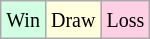<table class="wikitable">
<tr>
<td style="background-color: #d0ffe3;"><small>Win</small></td>
<td style="background-color: #ffffdd;"><small>Draw</small></td>
<td style="background-color: #ffd0e3;"><small>Loss</small></td>
</tr>
</table>
